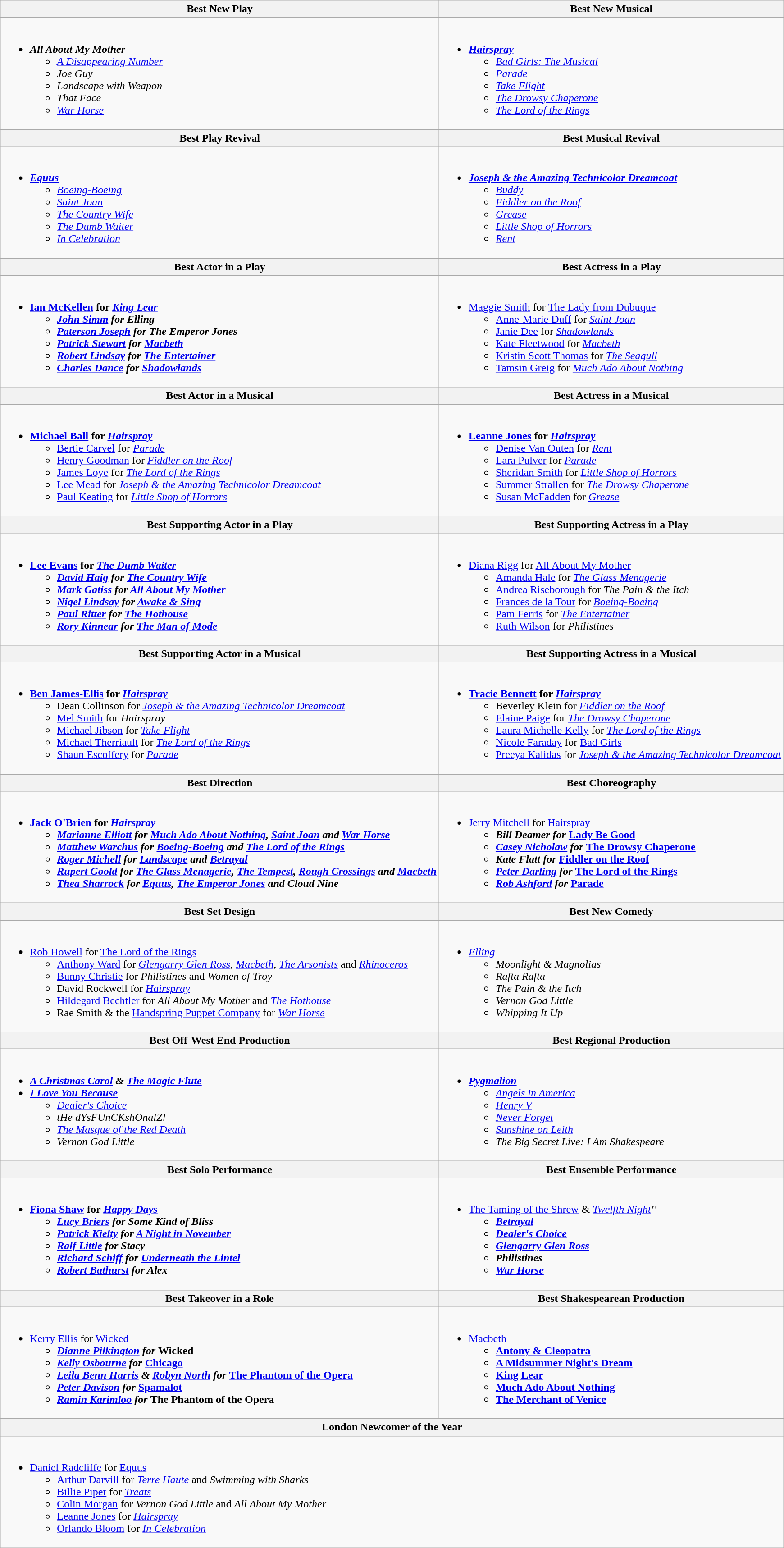<table class="wikitable">
<tr>
<th>Best New Play</th>
<th>Best New Musical</th>
</tr>
<tr>
<td><br><ul><li><strong><em>All About My Mother</em></strong><ul><li><em><a href='#'>A Disappearing Number</a></em></li><li><em>Joe Guy</em></li><li><em>Landscape with Weapon</em></li><li><em>That Face</em></li><li><em><a href='#'>War Horse</a></em></li></ul></li></ul></td>
<td><br><ul><li><strong><em><a href='#'>Hairspray</a></em></strong><ul><li><em><a href='#'>Bad Girls: The Musical</a></em></li><li><em><a href='#'>Parade</a></em></li><li><em><a href='#'>Take Flight</a></em></li><li><em><a href='#'>The Drowsy Chaperone</a></em></li><li><a href='#'><em>The Lord of the Rings</em></a></li></ul></li></ul></td>
</tr>
<tr>
<th>Best Play Revival</th>
<th>Best Musical Revival</th>
</tr>
<tr>
<td><br><ul><li><strong><em><a href='#'>Equus</a></em></strong><ul><li><em><a href='#'>Boeing-Boeing</a></em></li><li><em><a href='#'>Saint Joan</a></em></li><li><em><a href='#'>The Country Wife</a></em></li><li><em><a href='#'>The Dumb Waiter</a></em></li><li><a href='#'><em>In Celebration</em></a></li></ul></li></ul></td>
<td><br><ul><li><strong><em><a href='#'>Joseph & the Amazing Technicolor Dreamcoat</a></em></strong><ul><li><em><a href='#'>Buddy</a></em></li><li><em><a href='#'>Fiddler on the Roof</a></em></li><li><a href='#'><em>Grease</em></a></li><li><em><a href='#'>Little Shop of Horrors</a></em></li><li><a href='#'><em>Rent</em></a></li></ul></li></ul></td>
</tr>
<tr>
<th>Best Actor in a Play</th>
<th>Best Actress in a Play</th>
</tr>
<tr>
<td><br><ul><li><strong><a href='#'>Ian McKellen</a> for <em><a href='#'>King Lear</a><strong><em><ul><li><a href='#'>John Simm</a> for </em>Elling<em></li><li><a href='#'>Paterson Joseph</a> for </em>The Emperor Jones<em></li><li><a href='#'>Patrick Stewart</a> for </em><a href='#'>Macbeth</a><em></li><li><a href='#'>Robert Lindsay</a> for <a href='#'></em>The Entertainer<em></a></li><li><a href='#'>Charles Dance</a> for </em><a href='#'>Shadowlands</a><em></li></ul></li></ul></td>
<td><br><ul><li></strong><a href='#'>Maggie Smith</a> for </em><a href='#'>The Lady from Dubuque</a></em></strong><ul><li><a href='#'>Anne-Marie Duff</a> for <a href='#'><em>Saint Joan</em></a></li><li><a href='#'>Janie Dee</a> for <em><a href='#'>Shadowlands</a></em></li><li><a href='#'>Kate Fleetwood</a> for <em><a href='#'>Macbeth</a></em></li><li><a href='#'>Kristin Scott Thomas</a> for <em><a href='#'>The Seagull</a></em></li><li><a href='#'>Tamsin Greig</a> for <em><a href='#'>Much Ado About Nothing</a></em></li></ul></li></ul></td>
</tr>
<tr>
<th>Best Actor in a Musical</th>
<th>Best Actress in a Musical</th>
</tr>
<tr>
<td><br><ul><li><strong><a href='#'>Michael Ball</a> for <a href='#'><em>Hairspray</em></a></strong><ul><li><a href='#'>Bertie Carvel</a> for <a href='#'><em>Parade</em></a></li><li><a href='#'>Henry Goodman</a> for <em><a href='#'>Fiddler on the Roof</a></em></li><li><a href='#'>James Loye</a> for <a href='#'><em>The Lord of the Rings</em></a></li><li><a href='#'>Lee Mead</a> for <a href='#'><em>Joseph & the Amazing Technicolor Dreamcoat</em></a></li><li><a href='#'>Paul Keating</a> for <a href='#'><em>Little Shop of Horrors</em></a></li></ul></li></ul></td>
<td><br><ul><li><strong><a href='#'>Leanne Jones</a> for <a href='#'><em>Hairspray</em></a></strong><ul><li><a href='#'>Denise Van Outen</a> for <a href='#'><em>Rent</em></a></li><li><a href='#'>Lara Pulver</a> for <a href='#'><em>Parade</em></a></li><li><a href='#'>Sheridan Smith</a> for <a href='#'><em>Little Shop of Horrors</em></a></li><li><a href='#'>Summer Strallen</a> for <em><a href='#'>The Drowsy Chaperone</a></em></li><li><a href='#'>Susan McFadden</a> for <a href='#'><em>Grease</em></a></li></ul></li></ul></td>
</tr>
<tr>
<th>Best Supporting Actor in a Play</th>
<th>Best Supporting Actress in a Play</th>
</tr>
<tr>
<td><br><ul><li><strong><a href='#'>Lee Evans</a> for <em><a href='#'>The Dumb Waiter</a><strong><em><ul><li><a href='#'>David Haig</a> for </em><a href='#'>The Country Wife</a><em></li><li><a href='#'>Mark Gatiss</a> for </em><a href='#'>All About My Mother</a><em></li><li><a href='#'>Nigel Lindsay</a> for <a href='#'></em>Awake & Sing<em></a></li><li><a href='#'>Paul Ritter</a> for </em><a href='#'>The Hothouse</a><em></li><li><a href='#'>Rory Kinnear</a> for </em><a href='#'>The Man of Mode</a><em></li></ul></li></ul></td>
<td><br><ul><li></strong><a href='#'>Diana Rigg</a> for </em><a href='#'>All About My Mother</a></em></strong><ul><li><a href='#'>Amanda Hale</a> for <em><a href='#'>The Glass Menagerie</a></em></li><li><a href='#'>Andrea Riseborough</a> for <em>The Pain & the Itch</em></li><li><a href='#'>Frances de la Tour</a> for <em><a href='#'>Boeing-Boeing</a></em></li><li><a href='#'>Pam Ferris</a> for <a href='#'><em>The Entertainer</em></a></li><li><a href='#'>Ruth Wilson</a> for <em>Philistines</em></li></ul></li></ul></td>
</tr>
<tr>
<th>Best Supporting Actor in a Musical</th>
<th>Best Supporting Actress in a Musical</th>
</tr>
<tr>
<td><br><ul><li><strong><a href='#'>Ben James-Ellis</a> for <a href='#'><em>Hairspray</em></a></strong><ul><li>Dean Collinson for <a href='#'><em>Joseph & the Amazing Technicolor   Dreamcoat</em></a></li><li><a href='#'>Mel Smith</a> for <em>Hairspray</em></li><li><a href='#'>Michael Jibson</a> for <a href='#'><em>Take Flight</em></a></li><li><a href='#'>Michael Therriault</a> for <em><a href='#'>The Lord of the Rings</a></em></li><li><a href='#'>Shaun Escoffery</a> for <a href='#'><em>Parade</em></a></li></ul></li></ul></td>
<td><br><ul><li><strong><a href='#'>Tracie Bennett</a> for <a href='#'><em>Hairspray</em></a></strong><ul><li>Beverley Klein for <em><a href='#'>Fiddler on the Roof</a></em></li><li><a href='#'>Elaine Paige</a> for <em><a href='#'>The Drowsy Chaperone</a></em></li><li><a href='#'>Laura Michelle Kelly</a> for <a href='#'><em>The Lord of the Rings</em></a></li><li><a href='#'>Nicole Faraday</a> for <a href='#'>Bad Girls</a></li><li><a href='#'>Preeya Kalidas</a> for <a href='#'><em>Joseph & the Amazing Technicolor Dreamcoat</em></a></li></ul></li></ul></td>
</tr>
<tr>
<th>Best Direction</th>
<th>Best Choreography</th>
</tr>
<tr>
<td><br><ul><li><strong><a href='#'>Jack O'Brien</a> for <em><a href='#'>Hairspray</a><strong><em><ul><li><a href='#'>Marianne Elliott</a> for </em><a href='#'>Much Ado About Nothing</a><em>, <a href='#'></em>Saint Joan<em></a> and <a href='#'></em>War Horse<em></a></li><li><a href='#'>Matthew Warchus</a> for <a href='#'></em>Boeing-Boeing<em></a> and </em><a href='#'>The Lord of the Rings</a><em></li><li><a href='#'>Roger Michell</a> for <a href='#'></em>Landscape<em></a> and <a href='#'></em>Betrayal<em></a></li><li><a href='#'>Rupert Goold</a> for </em><a href='#'>The Glass Menagerie</a><em>, </em><a href='#'>The Tempest</a>, <a href='#'>Rough Crossings</a><em> and </em><a href='#'>Macbeth</a><em></li><li><a href='#'>Thea Sharrock</a> for <a href='#'></em>Equus<em></a>, </em><a href='#'>The Emperor Jones</a><em> and </em>Cloud Nine<em></li></ul></li></ul></td>
<td><br><ul><li></strong><a href='#'>Jerry Mitchell</a> for <a href='#'></em>Hairspray<em></a><strong><ul><li>Bill Deamer for <a href='#'></em>Lady Be Good<em></a></li><li><a href='#'>Casey Nicholaw</a> for </em><a href='#'>The Drowsy Chaperone</a><em></li><li>Kate Flatt for </em><a href='#'>Fiddler on the Roof</a><em></li><li><a href='#'>Peter Darling</a> for <a href='#'></em>The Lord of the Rings<em></a></li><li><a href='#'>Rob Ashford</a> for <a href='#'></em>Parade<em></a></li></ul></li></ul></td>
</tr>
<tr>
<th>Best Set Design</th>
<th>Best New Comedy</th>
</tr>
<tr>
<td><br><ul><li></strong><a href='#'>Rob Howell</a> for </em><a href='#'>The Lord of the Rings</a></em></strong><ul><li><a href='#'>Anthony Ward</a> for <em><a href='#'>Glengarry Glen Ross</a></em>, <em><a href='#'>Macbeth</a></em>, <em><a href='#'>The Arsonists</a></em> and <a href='#'><em>Rhinoceros</em></a></li><li><a href='#'>Bunny Christie</a> for <em>Philistines</em> and <em>Women of Troy</em></li><li>David Rockwell for <a href='#'><em>Hairspray</em></a></li><li><a href='#'>Hildegard Bechtler</a> for <em>All About My Mother</em> and <em><a href='#'>The Hothouse</a></em></li><li>Rae Smith & the <a href='#'>Handspring Puppet Company</a> for <em><a href='#'>War Horse</a></em></li></ul></li></ul></td>
<td><br><ul><li><em><a href='#'>Elling</a></em><ul><li><em>Moonlight & Magnolias</em></li><li><em>Rafta Rafta</em></li><li><em>The Pain & the Itch</em></li><li><em>Vernon God Little</em></li><li><em>Whipping It Up</em></li></ul></li></ul></td>
</tr>
<tr>
<th>Best Off-West End Production</th>
<th>Best Regional Production</th>
</tr>
<tr>
<td><br><ul><li><strong><em><a href='#'>A Christmas Carol</a> & <a href='#'>The Magic Flute</a></em></strong></li><li><strong><em><a href='#'>I Love You Because</a></em></strong><ul><li><em><a href='#'>Dealer's Choice</a></em></li><li><em>tHe dYsFUnCKshOnalZ!</em></li><li><em><a href='#'>The Masque of the Red Death</a></em></li><li><em>Vernon God Little</em></li></ul></li></ul></td>
<td><br><ul><li><strong><em><a href='#'>Pygmalion</a></em></strong><ul><li><em><a href='#'>Angels in America</a></em></li><li><a href='#'><em>Henry V</em></a></li><li><a href='#'><em>Never Forget</em></a></li><li><em><a href='#'>Sunshine on Leith</a></em></li><li><em>The Big Secret Live: I Am Shakespeare</em></li></ul></li></ul></td>
</tr>
<tr>
<th>Best Solo Performance</th>
<th>Best Ensemble Performance</th>
</tr>
<tr>
<td><br><ul><li><strong><a href='#'>Fiona Shaw</a> for <em><a href='#'>Happy Days</a><strong><em><ul><li><a href='#'>Lucy Briers</a> for </em>Some Kind of Bliss<em></li><li></em><a href='#'>Patrick Kielty</a><em> for </em><a href='#'>A Night in November</a><em></li><li><a href='#'>Ralf Little</a> for </em>Stacy<em></li><li><a href='#'>Richard Schiff</a> for </em><a href='#'>Underneath the Lintel</a><em></li><li><a href='#'>Robert Bathurst</a> for </em>Alex<em></li></ul></li></ul></td>
<td><br><ul><li></em></strong><a href='#'>The Taming of the Shrew</a></em> & <em><a href='#'>Twelfth Night</a><strong><em>''<ul><li></em><a href='#'>Betrayal</a><em></li><li></em><a href='#'>Dealer's Choice</a><em></li><li></em><a href='#'>Glengarry Glen Ross</a><em></li><li></em>Philistines<em></li><li></em><a href='#'>War Horse</a><em></li></ul></li></ul></td>
</tr>
<tr>
<th>Best Takeover in a Role</th>
<th>Best Shakespearean Production</th>
</tr>
<tr>
<td><br><ul><li></strong><a href='#'>Kerry Ellis</a> for <a href='#'></em>Wicked<em></a><strong><ul><li><a href='#'>Dianne Pilkington</a> for </em>Wicked<em></li><li><a href='#'>Kelly Osbourne</a> for <a href='#'></em>Chicago<em></a></li><li><a href='#'>Leila Benn Harris</a> & <a href='#'>Robyn North</a> for <a href='#'></em>The Phantom of the Opera<em></a></li><li><a href='#'>Peter Davison</a> for </em><a href='#'>Spamalot</a><em></li><li><a href='#'>Ramin Karimloo</a> for </em>The Phantom of the Opera<em></li></ul></li></ul></td>
<td><br><ul><li></em></strong><a href='#'>Macbeth</a><strong><em><ul><li></em><a href='#'>Antony & Cleopatra</a><em></li><li></em><a href='#'>A Midsummer Night's Dream</a><em></li><li></em><a href='#'>King Lear</a><em></li><li></em><a href='#'>Much Ado About Nothing</a><em></li><li></em><a href='#'>The Merchant of Venice</a><em></li></ul></li></ul></td>
</tr>
<tr>
<th colspan="2">London Newcomer of the Year</th>
</tr>
<tr>
<td colspan="2"><br><ul><li></strong><a href='#'>Daniel Radcliffe</a> for </em><a href='#'>Equus</a></em></strong><ul><li><a href='#'>Arthur Darvill</a> for <a href='#'><em>Terre Haute</em></a> and <em>Swimming with Sharks</em></li><li><a href='#'>Billie Piper</a> for <a href='#'><em>Treats</em></a></li><li><a href='#'>Colin Morgan</a> for <em>Vernon God Little</em> and <em>All About My Mother</em></li><li><a href='#'>Leanne Jones</a> for <a href='#'><em>Hairspray</em></a></li><li><a href='#'>Orlando Bloom</a> for <a href='#'><em>In Celebration</em></a></li></ul></li></ul></td>
</tr>
</table>
